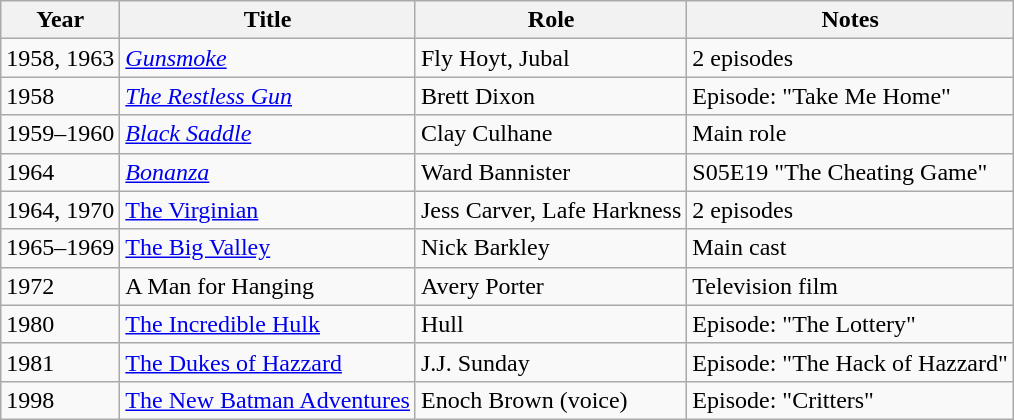<table class="wikitable sortable">
<tr>
<th>Year</th>
<th>Title</th>
<th>Role</th>
<th>Notes</th>
</tr>
<tr>
<td>1958, 1963</td>
<td><em><a href='#'>Gunsmoke</a></em></td>
<td>Fly Hoyt, Jubal</td>
<td>2 episodes</td>
</tr>
<tr>
<td>1958</td>
<td data-sort-value="Restless Gun, The"><em><a href='#'>The Restless Gun</a></em></td>
<td>Brett Dixon</td>
<td>Episode: "Take Me Home"</td>
</tr>
<tr>
<td>1959–1960</td>
<td><em><a href='#'>Black Saddle</a></em></td>
<td>Clay Culhane</td>
<td>Main role</td>
</tr>
<tr>
<td>1964</td>
<td data-sort-value="Bonanza"><em><a href='#'>Bonanza</a></td>
<td>Ward Bannister</td>
<td>S05E19 "The Cheating Game"</td>
</tr>
<tr>
<td>1964, 1970</td>
<td data-sort-value="Virginian, The"></em><a href='#'>The Virginian</a><em></td>
<td>Jess Carver, Lafe Harkness</td>
<td>2 episodes</td>
</tr>
<tr>
<td>1965–1969</td>
<td data-sort-value="Big Valley, The"></em><a href='#'>The Big Valley</a><em></td>
<td>Nick Barkley</td>
<td>Main cast</td>
</tr>
<tr>
<td>1972</td>
<td data-sort-value="Man for Hanging, A"></em>A Man for Hanging<em></td>
<td>Avery Porter</td>
<td>Television film</td>
</tr>
<tr>
<td>1980</td>
<td data-sort-value="Incredible Hulk, The"></em><a href='#'>The Incredible Hulk</a><em></td>
<td>Hull</td>
<td>Episode: "The Lottery"</td>
</tr>
<tr>
<td>1981</td>
<td data-sort-value="Dukes of Hazzard, The"></em><a href='#'>The Dukes of Hazzard</a><em></td>
<td>J.J. Sunday</td>
<td>Episode: "The Hack of Hazzard"</td>
</tr>
<tr>
<td>1998</td>
<td data-sort-value="New Batman Adventures, The"></em><a href='#'>The New Batman Adventures</a><em></td>
<td>Enoch Brown (voice)</td>
<td>Episode: "Critters"</td>
</tr>
</table>
